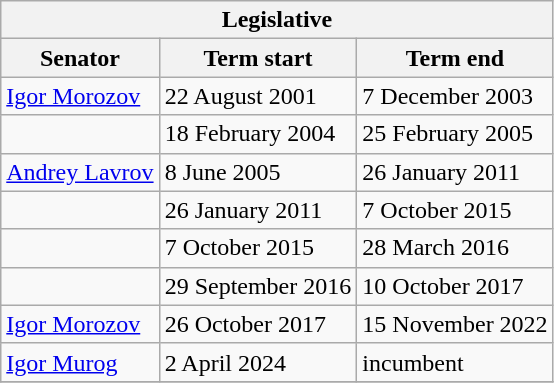<table class="wikitable sortable">
<tr>
<th colspan=3>Legislative</th>
</tr>
<tr>
<th>Senator</th>
<th>Term start</th>
<th>Term end</th>
</tr>
<tr>
<td><a href='#'>Igor Morozov</a></td>
<td>22 August 2001</td>
<td>7 December 2003</td>
</tr>
<tr>
<td></td>
<td>18 February 2004</td>
<td>25 February 2005</td>
</tr>
<tr>
<td><a href='#'>Andrey Lavrov</a></td>
<td>8 June 2005</td>
<td>26 January 2011</td>
</tr>
<tr>
<td></td>
<td>26 January 2011</td>
<td>7 October 2015</td>
</tr>
<tr>
<td></td>
<td>7 October 2015</td>
<td>28 March 2016</td>
</tr>
<tr>
<td></td>
<td>29 September 2016</td>
<td>10 October 2017</td>
</tr>
<tr>
<td><a href='#'>Igor Morozov</a></td>
<td>26 October 2017</td>
<td>15 November 2022</td>
</tr>
<tr>
<td><a href='#'>Igor Murog</a></td>
<td>2 April 2024</td>
<td>incumbent</td>
</tr>
<tr>
</tr>
</table>
